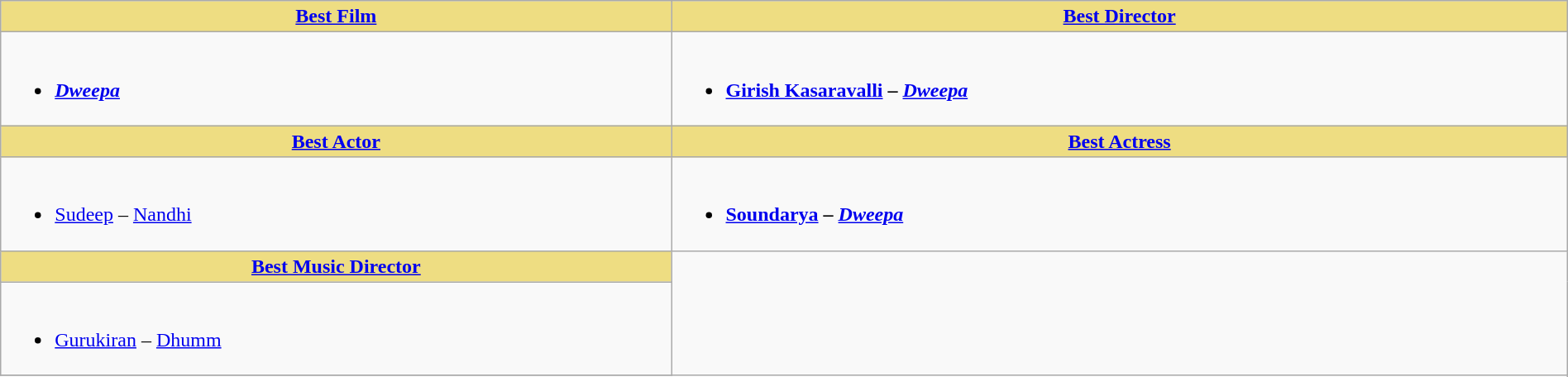<table class="wikitable" width =100%|>
<tr>
<th ! style="background:#eedd82; text-align:center;"><a href='#'>Best Film</a></th>
<th ! style="background:#eedd82; text-align:center;"><a href='#'>Best Director</a></th>
</tr>
<tr>
<td valign="top"><br><ul><li><strong><em><a href='#'>Dweepa</a></em></strong></li></ul></td>
<td valign="top"><br><ul><li><strong><a href='#'>Girish Kasaravalli</a> – <em><a href='#'>Dweepa</a><strong><em></li></ul></td>
</tr>
<tr>
<th ! style="background:#eedd82; text-align:center;"><a href='#'>Best Actor</a></th>
<th ! style="background:#eedd82; text-align:center;"><a href='#'>Best Actress</a></th>
</tr>
<tr>
<td><br><ul><li></strong><a href='#'>Sudeep</a> – </em><a href='#'>Nandhi</a></em></strong></li></ul></td>
<td><br><ul><li><strong><a href='#'>Soundarya</a> – <em><a href='#'>Dweepa</a><strong><em></li></ul></td>
</tr>
<tr>
<th ! style="background:#eedd82; text-align:center;"><a href='#'>Best Music Director</a></th>
</tr>
<tr>
<td><br><ul><li></strong><a href='#'>Gurukiran</a> – </em><a href='#'>Dhumm</a></em></strong></li></ul></td>
</tr>
<tr>
</tr>
</table>
